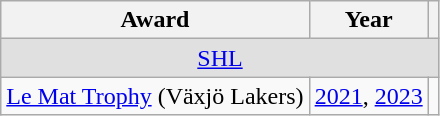<table class="wikitable">
<tr>
<th>Award</th>
<th>Year</th>
<th></th>
</tr>
<tr ALIGN="center" bgcolor="#e0e0e0">
<td colspan="3"><a href='#'>SHL</a></td>
</tr>
<tr>
<td><a href='#'>Le Mat Trophy</a> (Växjö Lakers)</td>
<td><a href='#'>2021</a>, <a href='#'>2023</a></td>
<td></td>
</tr>
</table>
